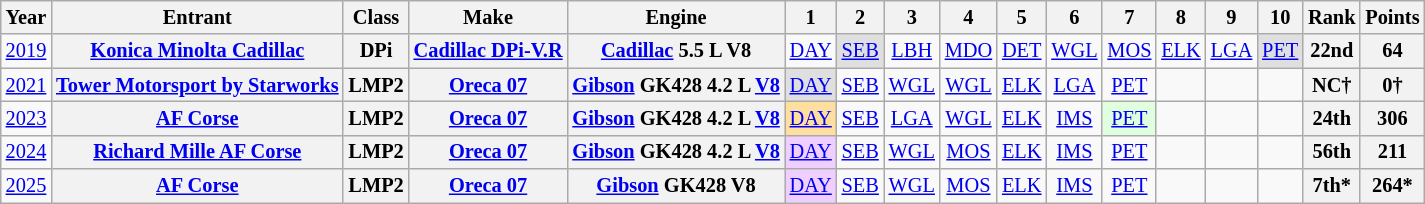<table class="wikitable" style="text-align:center; font-size:85%">
<tr>
<th>Year</th>
<th>Entrant</th>
<th>Class</th>
<th>Make</th>
<th>Engine</th>
<th>1</th>
<th>2</th>
<th>3</th>
<th>4</th>
<th>5</th>
<th>6</th>
<th>7</th>
<th>8</th>
<th>9</th>
<th>10</th>
<th>Rank</th>
<th>Points</th>
</tr>
<tr>
<td><a href='#'>2019</a></td>
<th nowrap><a href='#'>Konica Minolta Cadillac</a></th>
<th>DPi</th>
<th nowrap><a href='#'>Cadillac DPi-V.R</a></th>
<th nowrap><a href='#'>Cadillac</a> 5.5 L V8</th>
<td><a href='#'>DAY</a></td>
<td style="background:#DFDFDF;"><a href='#'>SEB</a><br></td>
<td><a href='#'>LBH</a></td>
<td><a href='#'>MDO</a></td>
<td><a href='#'>DET</a></td>
<td><a href='#'>WGL</a></td>
<td><a href='#'>MOS</a></td>
<td><a href='#'>ELK</a></td>
<td><a href='#'>LGA</a></td>
<td style="background:#DFDFDF;"><a href='#'>PET</a><br></td>
<th>22nd</th>
<th>64</th>
</tr>
<tr>
<td><a href='#'>2021</a></td>
<th nowrap><a href='#'>Tower Motorsport by Starworks</a></th>
<th>LMP2</th>
<th nowrap><a href='#'>Oreca 07</a></th>
<th nowrap><a href='#'>Gibson</a> GK428 4.2 L <a href='#'>V8</a></th>
<td style="background:#DFDFDF;"><a href='#'>DAY</a><br></td>
<td><a href='#'>SEB</a></td>
<td><a href='#'>WGL</a></td>
<td><a href='#'>WGL</a></td>
<td><a href='#'>ELK</a></td>
<td><a href='#'>LGA</a></td>
<td><a href='#'>PET</a></td>
<td></td>
<td></td>
<td></td>
<th>NC†</th>
<th>0†</th>
</tr>
<tr>
<td><a href='#'>2023</a></td>
<th nowrap><a href='#'>AF Corse</a></th>
<th>LMP2</th>
<th nowrap><a href='#'>Oreca 07</a></th>
<th nowrap><a href='#'>Gibson</a> GK428 4.2 L <a href='#'>V8</a></th>
<td style="background:#FFDF9F;"><a href='#'>DAY</a><br></td>
<td><a href='#'>SEB</a></td>
<td><a href='#'>LGA</a></td>
<td><a href='#'>WGL</a></td>
<td><a href='#'>ELK</a></td>
<td><a href='#'>IMS</a></td>
<td style="background:#DFFFDF;"><a href='#'>PET</a><br></td>
<td></td>
<td></td>
<td></td>
<th>24th</th>
<th>306</th>
</tr>
<tr>
<td><a href='#'>2024</a></td>
<th><a href='#'>Richard Mille AF Corse</a></th>
<th>LMP2</th>
<th><a href='#'>Oreca 07</a></th>
<th><a href='#'>Gibson</a> GK428 4.2 L <a href='#'>V8</a></th>
<td style="background:#EFCFFF;"><a href='#'>DAY</a><br></td>
<td><a href='#'>SEB</a></td>
<td><a href='#'>WGL</a></td>
<td><a href='#'>MOS</a></td>
<td><a href='#'>ELK</a></td>
<td><a href='#'>IMS</a></td>
<td><a href='#'>PET</a></td>
<td></td>
<td></td>
<td></td>
<th>56th</th>
<th>211</th>
</tr>
<tr>
<td><a href='#'>2025</a></td>
<th><a href='#'>AF Corse</a></th>
<th>LMP2</th>
<th><a href='#'>Oreca 07</a></th>
<th><a href='#'>Gibson</a> GK428 V8</th>
<td style="background:#EFCFFF;"><a href='#'>DAY</a><br></td>
<td><a href='#'>SEB</a></td>
<td><a href='#'>WGL</a></td>
<td><a href='#'>MOS</a></td>
<td><a href='#'>ELK</a></td>
<td><a href='#'>IMS</a></td>
<td><a href='#'>PET</a></td>
<td></td>
<td></td>
<td></td>
<th>7th*</th>
<th>264*</th>
</tr>
</table>
